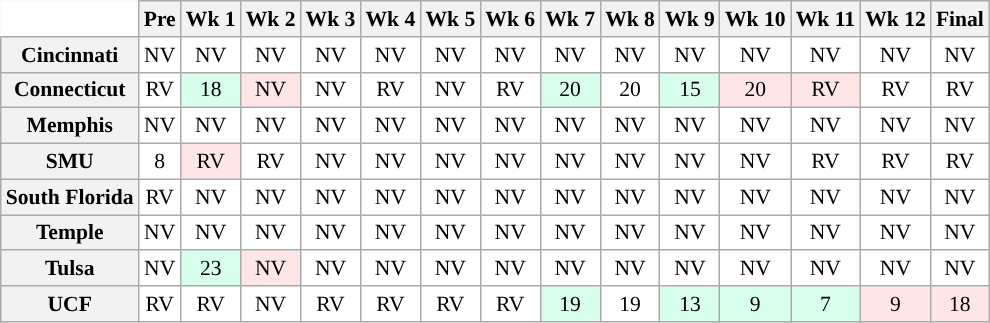<table class="wikitable" style="white-space:nowrap;font-size:90%;">
<tr>
<th colspan=1 style="background:white; border-top-style:hidden; border-left-style:hidden;"> </th>
<th>Pre <br></th>
<th>Wk 1 <br></th>
<th>Wk 2 <br></th>
<th>Wk 3 <br></th>
<th>Wk 4 <br></th>
<th>Wk 5 <br></th>
<th>Wk 6 <br></th>
<th>Wk 7 <br></th>
<th>Wk 8 <br></th>
<th>Wk 9 <br></th>
<th>Wk 10 <br></th>
<th>Wk 11 <br></th>
<th>Wk 12 <br></th>
<th>Final</th>
</tr>
<tr style="text-align:center;">
<th>Cincinnati</th>
<td style="background:#FFF;">NV</td>
<td style="background:#FFF;">NV</td>
<td style="background:#FFF;">NV</td>
<td style="background:#FFF;">NV</td>
<td style="background:#FFF;">NV</td>
<td style="background:#FFF;">NV</td>
<td style="background:#FFF;">NV</td>
<td style="background:#FFF;">NV</td>
<td style="background:#FFF;">NV</td>
<td style="background:#FFF;">NV</td>
<td style="background:#FFF;">NV</td>
<td style="background:#FFF;">NV</td>
<td style="background:#FFF;">NV</td>
<td style="background:#FFF;">NV</td>
</tr>
<tr style="text-align:center;">
<th>Connecticut</th>
<td style="background:#FFF;">RV</td>
<td style="background:#d8ffeb;">18</td>
<td style="background:#ffe6e6;">NV</td>
<td style="background:#FFF;">NV</td>
<td style="background:#FFF;">RV</td>
<td style="background:#FFF;">NV</td>
<td style="background:#FFF;">RV</td>
<td style="background:#d8ffeb;">20</td>
<td style="background:#FFF;">20</td>
<td style="background:#d8ffeb;">15</td>
<td style="background:#ffe6e6;">20</td>
<td style="background:#ffe6e6;">RV</td>
<td style="background:#FFF;">RV</td>
<td style="background:#FFF;">RV</td>
</tr>
<tr style="text-align:center;">
<th>Memphis</th>
<td style="background:#FFF;">NV</td>
<td style="background:#FFF;">NV</td>
<td style="background:#FFF;">NV</td>
<td style="background:#FFF;">NV</td>
<td style="background:#FFF;">NV</td>
<td style="background:#FFF;">NV</td>
<td style="background:#FFF;">NV</td>
<td style="background:#FFF;">NV</td>
<td style="background:#FFF;">NV</td>
<td style="background:#FFF;">NV</td>
<td style="background:#FFF;">NV</td>
<td style="background:#FFF;">NV</td>
<td style="background:#FFF;">NV</td>
<td style="background:#FFF;">NV</td>
</tr>
<tr style="text-align:center;">
<th>SMU</th>
<td style="background:#FFF;">8</td>
<td style="background:#ffe6e6;">RV</td>
<td style="background:#FFF;">RV</td>
<td style="background:#FFF;">NV</td>
<td style="background:#FFF;">NV</td>
<td style="background:#FFF;">NV</td>
<td style="background:#FFF;">NV</td>
<td style="background:#FFF;">NV</td>
<td style="background:#FFF;">NV</td>
<td style="background:#FFF;">NV</td>
<td style="background:#FFF;">NV</td>
<td style="background:#FFF;">RV</td>
<td style="background:#FFF;">RV</td>
<td style="background:#FFF;">RV</td>
</tr>
<tr style="text-align:center;">
<th>South Florida</th>
<td style="background:#FFF;">RV</td>
<td style="background:#FFF;">NV</td>
<td style="background:#FFF;">NV</td>
<td style="background:#FFF;">NV</td>
<td style="background:#FFF;">NV</td>
<td style="background:#FFF;">NV</td>
<td style="background:#FFF;">NV</td>
<td style="background:#FFF;">NV</td>
<td style="background:#FFF;">NV</td>
<td style="background:#FFF;">NV</td>
<td style="background:#FFF;">NV</td>
<td style="background:#FFF;">NV</td>
<td style="background:#FFF;">NV</td>
<td style="background:#FFF;">NV</td>
</tr>
<tr style="text-align:center;">
<th>Temple</th>
<td style="background:#FFF;">NV</td>
<td style="background:#FFF;">NV</td>
<td style="background:#FFF;">NV</td>
<td style="background:#FFF;">NV</td>
<td style="background:#FFF;">NV</td>
<td style="background:#FFF;">NV</td>
<td style="background:#FFF;">NV</td>
<td style="background:#FFF;">NV</td>
<td style="background:#FFF;">NV</td>
<td style="background:#FFF;">NV</td>
<td style="background:#FFF;">NV</td>
<td style="background:#FFF;">NV</td>
<td style="background:#FFF;">NV</td>
<td style="background:#FFF;">NV</td>
</tr>
<tr style="text-align:center;">
<th>Tulsa</th>
<td style="background:#FFF;">NV</td>
<td style="background:#d8ffeb;">23</td>
<td style="background:#ffe6e6;">NV</td>
<td style="background:#FFF;">NV</td>
<td style="background:#FFF;">NV</td>
<td style="background:#FFF;">NV</td>
<td style="background:#FFF;">NV</td>
<td style="background:#FFF;">NV</td>
<td style="background:#FFF;">NV</td>
<td style="background:#FFF;">NV</td>
<td style="background:#FFF;">NV</td>
<td style="background:#FFF;">NV</td>
<td style="background:#FFF;">NV</td>
<td style="background:#FFF;">NV</td>
</tr>
<tr style="text-align:center;">
<th>UCF</th>
<td style="background:#FFF;">RV</td>
<td style="background:#FFF;">RV</td>
<td style="background:#FFF;">NV</td>
<td style="background:#FFF;">RV</td>
<td style="background:#FFF;">RV</td>
<td style="background:#FFF;">RV</td>
<td style="background:#FFF;">RV</td>
<td style="background:#d8ffeb;">19</td>
<td style="background:#FFF;">19</td>
<td style="background:#d8ffeb;">13</td>
<td style="background:#d8ffeb;">9</td>
<td style="background:#d8ffeb;">7</td>
<td style="background:#ffe6e6;">9</td>
<td style="background:#ffe6e6;">18</td>
</tr>
</table>
